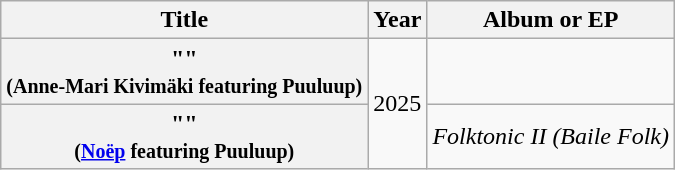<table class="wikitable plainrowheaders" style="text-align:center;">
<tr>
<th scope="col">Title</th>
<th scope="col">Year</th>
<th scope="col">Album or EP</th>
</tr>
<tr>
<th scope="row">""<br><small>(Anne-Mari Kivimäki featuring Puuluup)</small></th>
<td rowspan="2">2025</td>
<td></td>
</tr>
<tr>
<th scope="row">""<br><small>(<a href='#'>Noëp</a> featuring Puuluup)</small></th>
<td><em>Folktonic II (Baile Folk)</em></td>
</tr>
</table>
